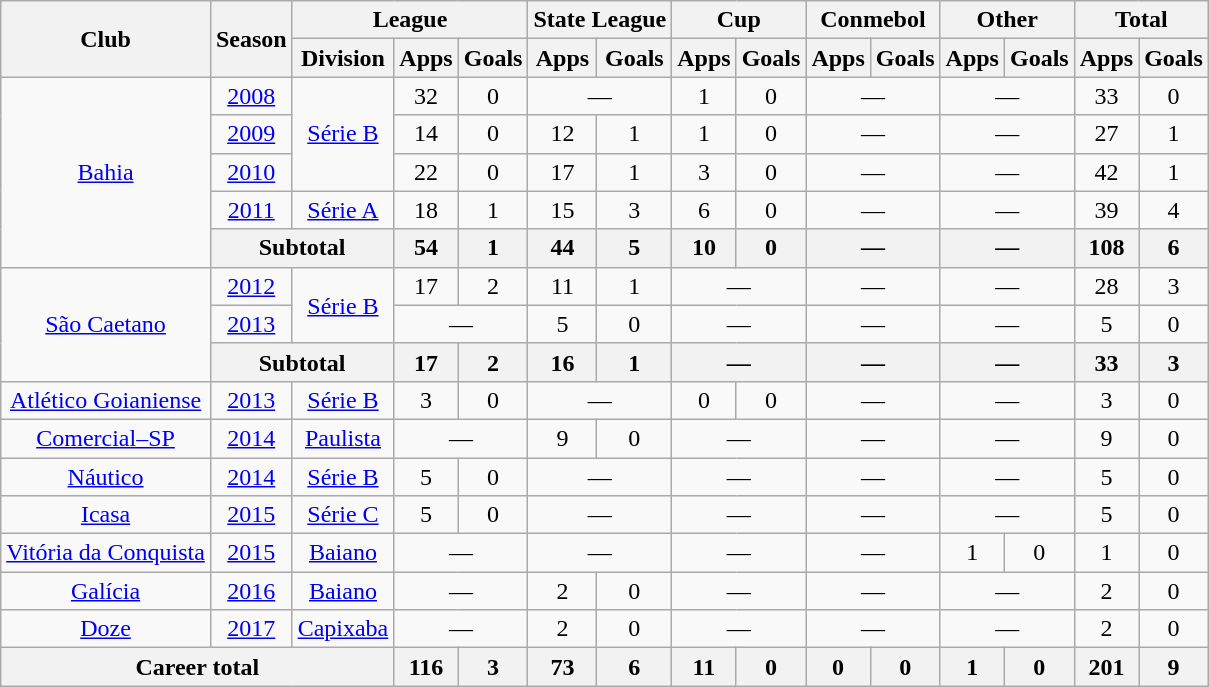<table class="wikitable" style="text-align: center;">
<tr>
<th rowspan="2">Club</th>
<th rowspan="2">Season</th>
<th colspan="3">League</th>
<th colspan="2">State League</th>
<th colspan="2">Cup</th>
<th colspan="2">Conmebol</th>
<th colspan="2">Other</th>
<th colspan="2">Total</th>
</tr>
<tr>
<th>Division</th>
<th>Apps</th>
<th>Goals</th>
<th>Apps</th>
<th>Goals</th>
<th>Apps</th>
<th>Goals</th>
<th>Apps</th>
<th>Goals</th>
<th>Apps</th>
<th>Goals</th>
<th>Apps</th>
<th>Goals</th>
</tr>
<tr>
<td rowspan=5 valign="center"><a href='#'>Bahia</a></td>
<td><a href='#'>2008</a></td>
<td rowspan=3><a href='#'>Série B</a></td>
<td>32</td>
<td>0</td>
<td colspan="2">—</td>
<td>1</td>
<td>0</td>
<td colspan="2">—</td>
<td colspan="2">—</td>
<td>33</td>
<td>0</td>
</tr>
<tr>
<td><a href='#'>2009</a></td>
<td>14</td>
<td>0</td>
<td>12</td>
<td>1</td>
<td>1</td>
<td>0</td>
<td colspan="2">—</td>
<td colspan="2">—</td>
<td>27</td>
<td>1</td>
</tr>
<tr>
<td><a href='#'>2010</a></td>
<td>22</td>
<td>0</td>
<td>17</td>
<td>1</td>
<td>3</td>
<td>0</td>
<td colspan="2">—</td>
<td colspan="2">—</td>
<td>42</td>
<td>1</td>
</tr>
<tr>
<td><a href='#'>2011</a></td>
<td><a href='#'>Série A</a></td>
<td>18</td>
<td>1</td>
<td>15</td>
<td>3</td>
<td>6</td>
<td>0</td>
<td colspan="2">—</td>
<td colspan="2">—</td>
<td>39</td>
<td>4</td>
</tr>
<tr>
<th colspan="2"><strong>Subtotal</strong></th>
<th>54</th>
<th>1</th>
<th>44</th>
<th>5</th>
<th>10</th>
<th>0</th>
<th colspan="2">—</th>
<th colspan="2">—</th>
<th>108</th>
<th>6</th>
</tr>
<tr>
<td rowspan=3 valign="center"><a href='#'>São Caetano</a></td>
<td><a href='#'>2012</a></td>
<td rowspan=2><a href='#'>Série B</a></td>
<td>17</td>
<td>2</td>
<td>11</td>
<td>1</td>
<td colspan="2">—</td>
<td colspan="2">—</td>
<td colspan="2">—</td>
<td>28</td>
<td>3</td>
</tr>
<tr>
<td><a href='#'>2013</a></td>
<td colspan="2">—</td>
<td>5</td>
<td>0</td>
<td colspan="2">—</td>
<td colspan="2">—</td>
<td colspan="2">—</td>
<td>5</td>
<td>0</td>
</tr>
<tr>
<th colspan="2"><strong>Subtotal</strong></th>
<th>17</th>
<th>2</th>
<th>16</th>
<th>1</th>
<th colspan="2">—</th>
<th colspan="2">—</th>
<th colspan="2">—</th>
<th>33</th>
<th>3</th>
</tr>
<tr>
<td valign="center"><a href='#'>Atlético Goianiense</a></td>
<td><a href='#'>2013</a></td>
<td><a href='#'>Série B</a></td>
<td>3</td>
<td>0</td>
<td colspan="2">—</td>
<td>0</td>
<td>0</td>
<td colspan="2">—</td>
<td colspan="2">—</td>
<td>3</td>
<td>0</td>
</tr>
<tr>
<td valign="center"><a href='#'>Comercial–SP</a></td>
<td><a href='#'>2014</a></td>
<td><a href='#'>Paulista</a></td>
<td colspan="2">—</td>
<td>9</td>
<td>0</td>
<td colspan="2">—</td>
<td colspan="2">—</td>
<td colspan="2">—</td>
<td>9</td>
<td>0</td>
</tr>
<tr>
<td valign="center"><a href='#'>Náutico</a></td>
<td><a href='#'>2014</a></td>
<td><a href='#'>Série B</a></td>
<td>5</td>
<td>0</td>
<td colspan="2">—</td>
<td colspan="2">—</td>
<td colspan="2">—</td>
<td colspan="2">—</td>
<td>5</td>
<td>0</td>
</tr>
<tr>
<td valign="center"><a href='#'>Icasa</a></td>
<td><a href='#'>2015</a></td>
<td><a href='#'>Série C</a></td>
<td>5</td>
<td>0</td>
<td colspan="2">—</td>
<td colspan="2">—</td>
<td colspan="2">—</td>
<td colspan="2">—</td>
<td>5</td>
<td>0</td>
</tr>
<tr>
<td valign="center"><a href='#'>Vitória da Conquista</a></td>
<td><a href='#'>2015</a></td>
<td><a href='#'>Baiano</a></td>
<td colspan="2">—</td>
<td colspan="2">—</td>
<td colspan="2">—</td>
<td colspan="2">—</td>
<td>1</td>
<td>0</td>
<td>1</td>
<td>0</td>
</tr>
<tr>
<td valign="center"><a href='#'>Galícia</a></td>
<td><a href='#'>2016</a></td>
<td><a href='#'>Baiano</a></td>
<td colspan="2">—</td>
<td>2</td>
<td>0</td>
<td colspan="2">—</td>
<td colspan="2">—</td>
<td colspan="2">—</td>
<td>2</td>
<td>0</td>
</tr>
<tr>
<td valign="center"><a href='#'>Doze</a></td>
<td><a href='#'>2017</a></td>
<td><a href='#'>Capixaba</a></td>
<td colspan="2">—</td>
<td>2</td>
<td>0</td>
<td colspan="2">—</td>
<td colspan="2">—</td>
<td colspan="2">—</td>
<td>2</td>
<td>0</td>
</tr>
<tr>
<th colspan="3"><strong>Career total</strong></th>
<th>116</th>
<th>3</th>
<th>73</th>
<th>6</th>
<th>11</th>
<th>0</th>
<th>0</th>
<th>0</th>
<th>1</th>
<th>0</th>
<th>201</th>
<th>9</th>
</tr>
</table>
